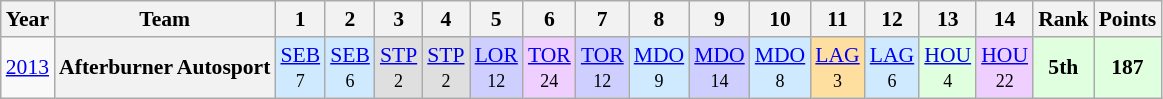<table class="wikitable" style="text-align:center; font-size:90%">
<tr>
<th>Year</th>
<th>Team</th>
<th>1</th>
<th>2</th>
<th>3</th>
<th>4</th>
<th>5</th>
<th>6</th>
<th>7</th>
<th>8</th>
<th>9</th>
<th>10</th>
<th>11</th>
<th>12</th>
<th>13</th>
<th>14</th>
<th>Rank</th>
<th>Points</th>
</tr>
<tr>
<td><a href='#'>2013</a></td>
<th>Afterburner Autosport</th>
<td style="background:#CFEAFF;"><a href='#'>SEB</a><br><small>7</small></td>
<td style="background:#CFEAFF;"><a href='#'>SEB</a><br><small>6</small></td>
<td style="background:#DFDFDF;"><a href='#'>STP</a><br><small>2</small></td>
<td style="background:#DFDFDF;"><a href='#'>STP</a><br><small>2</small></td>
<td style="background:#CFCFFF;"><a href='#'>LOR</a><br><small>12</small></td>
<td style="background:#EFCFFF;"><a href='#'>TOR</a><br><small>24</small></td>
<td style="background:#CFCFFF;"><a href='#'>TOR</a><br><small>12</small></td>
<td style="background:#CFEAFF;"><a href='#'>MDO</a><br><small>9</small></td>
<td style="background:#CFCFFF;"><a href='#'>MDO</a><br><small>14</small></td>
<td style="background:#CFEAFF;"><a href='#'>MDO</a><br><small>8</small></td>
<td style="background:#FFDF9F;"><a href='#'>LAG</a><br><small>3</small></td>
<td style="background:#CFEAFF;"><a href='#'>LAG</a><br><small>6</small></td>
<td style="background:#DFFFDF;"><a href='#'>HOU</a><br><small>4</small></td>
<td style="background:#EFCFFF;"><a href='#'>HOU</a><br><small>22</small></td>
<td style="background:#DFFFDF;"><strong>5th</strong></td>
<td style="background:#DFFFDF;"><strong>187</strong></td>
</tr>
</table>
